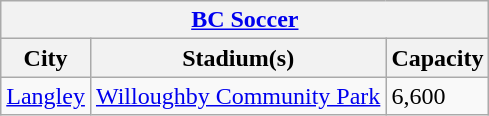<table class="wikitable">
<tr>
<th colspan="3"> <a href='#'>BC Soccer</a></th>
</tr>
<tr>
<th>City</th>
<th>Stadium(s)</th>
<th>Capacity</th>
</tr>
<tr>
<td> <a href='#'>Langley</a></td>
<td><a href='#'>Willoughby Community Park</a></td>
<td>6,600</td>
</tr>
</table>
